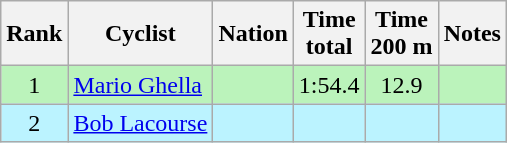<table class="wikitable sortable" style="text-align:center">
<tr>
<th>Rank</th>
<th>Cyclist</th>
<th>Nation</th>
<th>Time<br>total</th>
<th>Time<br>200 m</th>
<th>Notes</th>
</tr>
<tr bgcolor=bbf3bb>
<td>1</td>
<td align=left><a href='#'>Mario Ghella</a></td>
<td align=left></td>
<td>1:54.4</td>
<td>12.9</td>
<td></td>
</tr>
<tr bgcolor=bbf3ff>
<td>2</td>
<td align=left><a href='#'>Bob Lacourse</a></td>
<td align=left></td>
<td></td>
<td></td>
<td></td>
</tr>
</table>
